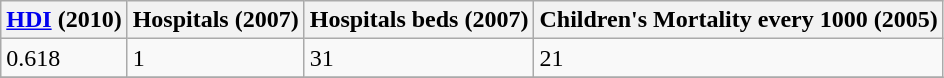<table class="wikitable" border="1">
<tr>
<th><a href='#'>HDI</a> (2010)</th>
<th>Hospitals (2007)</th>
<th>Hospitals beds (2007)</th>
<th>Children's Mortality every 1000 (2005)</th>
</tr>
<tr>
<td>0.618</td>
<td>1</td>
<td>31</td>
<td>21</td>
</tr>
<tr>
</tr>
</table>
